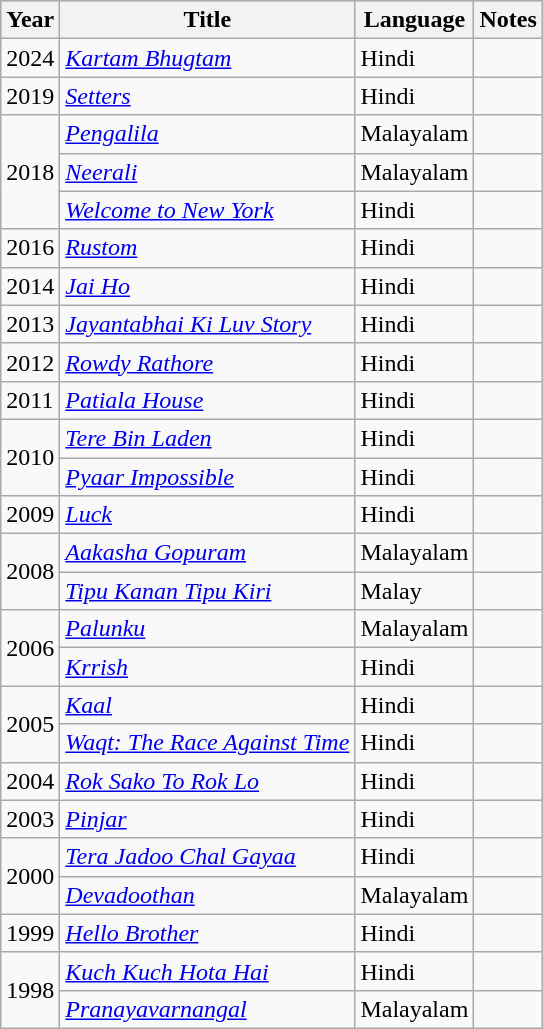<table class="wikitable sortable">
<tr style="background:#ccc; text-align:center;">
<th>Year</th>
<th>Title</th>
<th>Language</th>
<th>Notes</th>
</tr>
<tr>
<td>2024</td>
<td><em><a href='#'>Kartam Bhugtam</a></em></td>
<td>Hindi</td>
<td></td>
</tr>
<tr>
<td>2019</td>
<td><em><a href='#'>Setters</a></em></td>
<td>Hindi</td>
<td></td>
</tr>
<tr>
<td rowspan="3">2018</td>
<td><em><a href='#'>Pengalila</a></em></td>
<td>Malayalam</td>
<td></td>
</tr>
<tr>
<td><em><a href='#'>Neerali</a></em></td>
<td>Malayalam</td>
<td></td>
</tr>
<tr>
<td><em> <a href='#'>Welcome to New York</a></em></td>
<td>Hindi</td>
<td></td>
</tr>
<tr>
<td>2016</td>
<td><em><a href='#'>Rustom</a></em></td>
<td>Hindi</td>
<td></td>
</tr>
<tr>
<td>2014</td>
<td><em><a href='#'>Jai Ho</a></em></td>
<td>Hindi</td>
<td></td>
</tr>
<tr>
<td>2013</td>
<td><em><a href='#'>Jayantabhai Ki Luv Story</a></em></td>
<td>Hindi</td>
<td></td>
</tr>
<tr>
<td>2012</td>
<td><em><a href='#'>Rowdy Rathore</a></em></td>
<td>Hindi</td>
<td></td>
</tr>
<tr>
<td>2011</td>
<td><em><a href='#'>Patiala House</a></em></td>
<td>Hindi</td>
<td></td>
</tr>
<tr>
<td rowspan="2">2010</td>
<td><em><a href='#'>Tere Bin Laden</a></em></td>
<td>Hindi</td>
<td></td>
</tr>
<tr>
<td><em><a href='#'>Pyaar Impossible</a></em></td>
<td>Hindi</td>
<td></td>
</tr>
<tr>
<td>2009</td>
<td><em><a href='#'>Luck</a></em></td>
<td>Hindi</td>
<td></td>
</tr>
<tr>
<td rowspan="2">2008</td>
<td><em><a href='#'>Aakasha Gopuram</a></em></td>
<td>Malayalam</td>
<td></td>
</tr>
<tr>
<td><em><a href='#'>Tipu Kanan Tipu Kiri</a></em></td>
<td>Malay</td>
<td></td>
</tr>
<tr>
<td rowspan="2">2006</td>
<td><em><a href='#'>Palunku</a></em></td>
<td>Malayalam</td>
<td></td>
</tr>
<tr>
<td><em><a href='#'>Krrish</a></em></td>
<td>Hindi</td>
<td></td>
</tr>
<tr>
<td rowspan="2">2005</td>
<td><em><a href='#'>Kaal</a></em></td>
<td>Hindi</td>
<td></td>
</tr>
<tr>
<td><em><a href='#'>Waqt: The Race Against Time</a></em></td>
<td>Hindi</td>
<td></td>
</tr>
<tr>
<td>2004</td>
<td><em><a href='#'>Rok Sako To Rok Lo</a></em></td>
<td>Hindi</td>
<td></td>
</tr>
<tr>
<td>2003</td>
<td><em><a href='#'>Pinjar</a></em></td>
<td>Hindi</td>
<td></td>
</tr>
<tr>
<td rowspan="2">2000</td>
<td><em><a href='#'>Tera Jadoo Chal Gayaa</a></em></td>
<td>Hindi</td>
<td></td>
</tr>
<tr>
<td><em><a href='#'>Devadoothan</a></em></td>
<td>Malayalam</td>
<td></td>
</tr>
<tr>
<td>1999</td>
<td><em><a href='#'>Hello Brother</a></em></td>
<td>Hindi</td>
<td></td>
</tr>
<tr>
<td rowspan="2">1998</td>
<td><em><a href='#'>Kuch Kuch Hota Hai</a></em></td>
<td>Hindi</td>
<td></td>
</tr>
<tr>
<td><em><a href='#'>Pranayavarnangal</a></em></td>
<td>Malayalam</td>
<td></td>
</tr>
</table>
